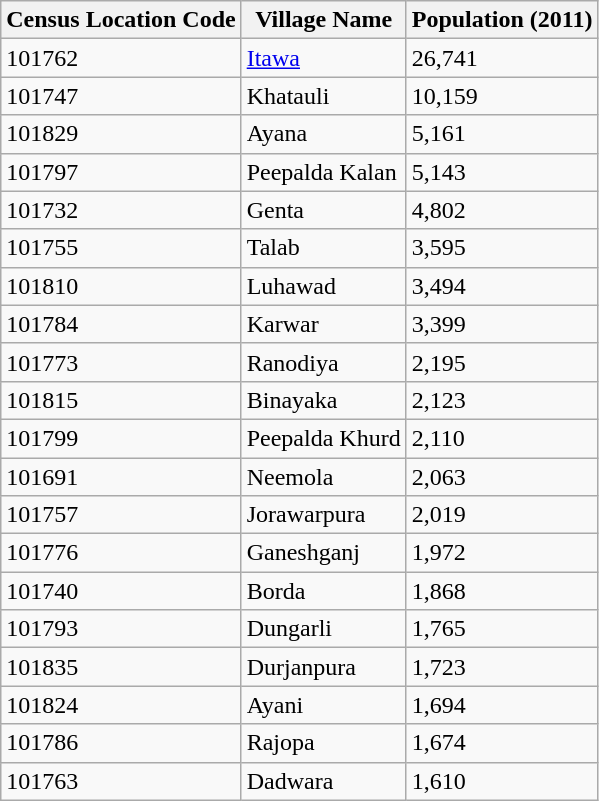<table class="wikitable sortable">
<tr>
<th>Census Location Code</th>
<th>Village Name</th>
<th>Population (2011)</th>
</tr>
<tr>
<td>101762</td>
<td><a href='#'>Itawa</a></td>
<td>26,741</td>
</tr>
<tr>
<td>101747</td>
<td>Khatauli</td>
<td>10,159</td>
</tr>
<tr>
<td>101829</td>
<td>Ayana</td>
<td>5,161</td>
</tr>
<tr>
<td>101797</td>
<td>Peepalda Kalan</td>
<td>5,143</td>
</tr>
<tr>
<td>101732</td>
<td>Genta</td>
<td>4,802</td>
</tr>
<tr>
<td>101755</td>
<td>Talab</td>
<td>3,595</td>
</tr>
<tr>
<td>101810</td>
<td>Luhawad</td>
<td>3,494</td>
</tr>
<tr>
<td>101784</td>
<td>Karwar</td>
<td>3,399</td>
</tr>
<tr>
<td>101773</td>
<td>Ranodiya</td>
<td>2,195</td>
</tr>
<tr>
<td>101815</td>
<td>Binayaka</td>
<td>2,123</td>
</tr>
<tr>
<td>101799</td>
<td>Peepalda Khurd</td>
<td>2,110</td>
</tr>
<tr>
<td>101691</td>
<td>Neemola</td>
<td>2,063</td>
</tr>
<tr>
<td>101757</td>
<td>Jorawarpura</td>
<td>2,019</td>
</tr>
<tr>
<td>101776</td>
<td>Ganeshganj</td>
<td>1,972</td>
</tr>
<tr>
<td>101740</td>
<td>Borda</td>
<td>1,868</td>
</tr>
<tr>
<td>101793</td>
<td>Dungarli</td>
<td>1,765</td>
</tr>
<tr>
<td>101835</td>
<td>Durjanpura</td>
<td>1,723</td>
</tr>
<tr>
<td>101824</td>
<td>Ayani</td>
<td>1,694</td>
</tr>
<tr>
<td>101786</td>
<td>Rajopa</td>
<td>1,674</td>
</tr>
<tr>
<td>101763</td>
<td>Dadwara</td>
<td>1,610</td>
</tr>
</table>
